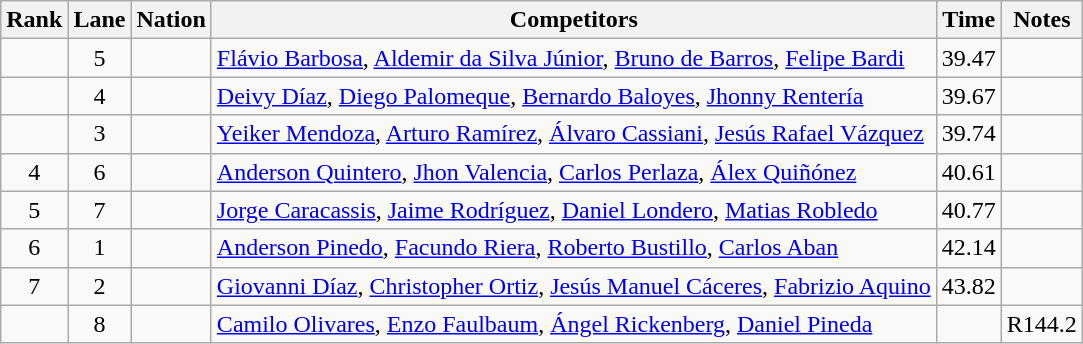<table class="wikitable sortable" style="text-align:center">
<tr>
<th>Rank</th>
<th>Lane</th>
<th>Nation</th>
<th>Competitors</th>
<th>Time</th>
<th>Notes</th>
</tr>
<tr>
<td></td>
<td>5</td>
<td align=left></td>
<td align=left><a href='#'>Flávio Barbosa</a>, <a href='#'>Aldemir da Silva Júnior</a>, <a href='#'>Bruno de Barros</a>, <a href='#'>Felipe Bardi</a></td>
<td>39.47</td>
<td></td>
</tr>
<tr>
<td></td>
<td>4</td>
<td align=left></td>
<td align=left><a href='#'>Deivy Díaz</a>, <a href='#'>Diego Palomeque</a>, <a href='#'>Bernardo Baloyes</a>, <a href='#'>Jhonny Rentería</a></td>
<td>39.67</td>
<td></td>
</tr>
<tr>
<td></td>
<td>3</td>
<td align=left></td>
<td align=left><a href='#'>Yeiker Mendoza</a>, <a href='#'>Arturo Ramírez</a>, <a href='#'>Álvaro Cassiani</a>, <a href='#'>Jesús Rafael Vázquez</a></td>
<td>39.74</td>
<td></td>
</tr>
<tr>
<td>4</td>
<td>6</td>
<td align=left></td>
<td align=left><a href='#'>Anderson Quintero</a>, <a href='#'>Jhon Valencia</a>, <a href='#'>Carlos Perlaza</a>, <a href='#'>Álex Quiñónez</a></td>
<td>40.61</td>
<td></td>
</tr>
<tr>
<td>5</td>
<td>7</td>
<td align=left></td>
<td align=left><a href='#'>Jorge Caracassis</a>, <a href='#'>Jaime Rodríguez</a>, <a href='#'>Daniel Londero</a>, <a href='#'>Matias Robledo</a></td>
<td>40.77</td>
<td></td>
</tr>
<tr>
<td>6</td>
<td>1</td>
<td align=left></td>
<td align=left><a href='#'>Anderson Pinedo</a>, <a href='#'>Facundo Riera</a>, <a href='#'>Roberto Bustillo</a>, <a href='#'>Carlos Aban</a></td>
<td>42.14</td>
<td></td>
</tr>
<tr>
<td>7</td>
<td>2</td>
<td align=left></td>
<td align=left><a href='#'>Giovanni Díaz</a>, <a href='#'>Christopher Ortiz</a>, <a href='#'>Jesús Manuel Cáceres</a>, <a href='#'>Fabrizio Aquino</a></td>
<td>43.82</td>
<td></td>
</tr>
<tr>
<td></td>
<td>8</td>
<td align=left></td>
<td align=left><a href='#'>Camilo Olivares</a>, <a href='#'>Enzo Faulbaum</a>, <a href='#'>Ángel Rickenberg</a>, <a href='#'>Daniel Pineda</a></td>
<td></td>
<td>R144.2</td>
</tr>
</table>
